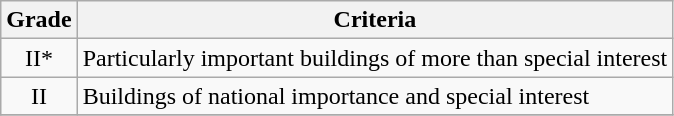<table class="wikitable" border="1">
<tr>
<th>Grade</th>
<th>Criteria</th>
</tr>
<tr>
<td align="center" >II*</td>
<td>Particularly important buildings of more than special interest</td>
</tr>
<tr>
<td align="center" >II</td>
<td>Buildings of national importance and special interest</td>
</tr>
<tr>
</tr>
</table>
